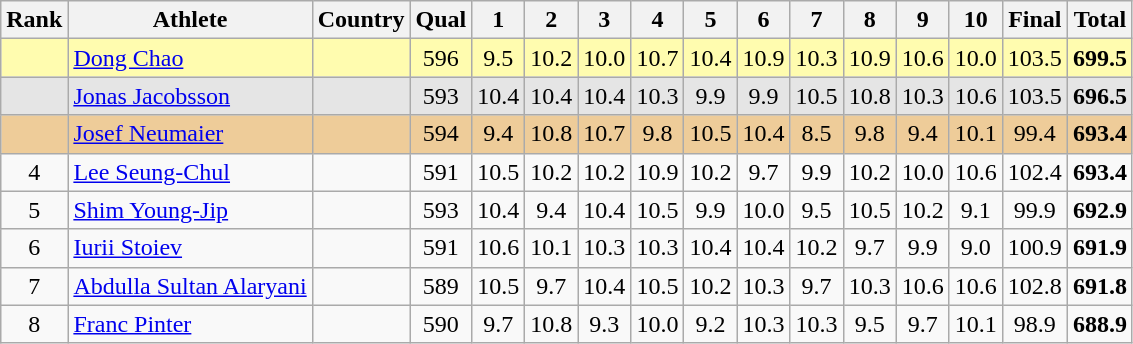<table class="wikitable sortable">
<tr>
<th>Rank</th>
<th>Athlete</th>
<th>Country</th>
<th>Qual</th>
<th class="unsortable" style="width: 28px">1</th>
<th class="unsortable" style="width: 28px">2</th>
<th class="unsortable" style="width: 28px">3</th>
<th class="unsortable" style="width: 28px">4</th>
<th class="unsortable" style="width: 28px">5</th>
<th class="unsortable" style="width: 28px">6</th>
<th class="unsortable" style="width: 28px">7</th>
<th class="unsortable" style="width: 28px">8</th>
<th class="unsortable" style="width: 28px">9</th>
<th class="unsortable" style="width: 28px">10</th>
<th>Final</th>
<th>Total</th>
</tr>
<tr style="background:#fffcaf;">
<td align="center"></td>
<td align="left"><a href='#'>Dong Chao</a></td>
<td align="left"></td>
<td align="center">596</td>
<td align="center">9.5</td>
<td align="center">10.2</td>
<td align="center">10.0</td>
<td align="center">10.7</td>
<td align="center">10.4</td>
<td align="center">10.9</td>
<td align="center">10.3</td>
<td align="center">10.9</td>
<td align="center">10.6</td>
<td align="center">10.0</td>
<td align="center">103.5</td>
<td align="center"><strong>699.5</strong></td>
</tr>
<tr style="background:#e5e5e5;">
<td align="center"></td>
<td align="left"><a href='#'>Jonas Jacobsson</a></td>
<td align="left"></td>
<td align="center">593</td>
<td align="center">10.4</td>
<td align="center">10.4</td>
<td align="center">10.4</td>
<td align="center">10.3</td>
<td align="center">9.9</td>
<td align="center">9.9</td>
<td align="center">10.5</td>
<td align="center">10.8</td>
<td align="center">10.3</td>
<td align="center">10.6</td>
<td align="center">103.5</td>
<td align="center"><strong>696.5</strong></td>
</tr>
<tr style="background:#ec9;">
<td align="center"></td>
<td align="left"><a href='#'>Josef Neumaier</a></td>
<td align="left"></td>
<td align="center">594</td>
<td align="center">9.4</td>
<td align="center">10.8</td>
<td align="center">10.7</td>
<td align="center">9.8</td>
<td align="center">10.5</td>
<td align="center">10.4</td>
<td align="center">8.5</td>
<td align="center">9.8</td>
<td align="center">9.4</td>
<td align="center">10.1</td>
<td align="center">99.4</td>
<td align="center"><strong>693.4</strong></td>
</tr>
<tr>
<td align="center">4</td>
<td align="left"><a href='#'>Lee Seung-Chul</a></td>
<td align="left"></td>
<td align="center">591</td>
<td align="center">10.5</td>
<td align="center">10.2</td>
<td align="center">10.2</td>
<td align="center">10.9</td>
<td align="center">10.2</td>
<td align="center">9.7</td>
<td align="center">9.9</td>
<td align="center">10.2</td>
<td align="center">10.0</td>
<td align="center">10.6</td>
<td align="center">102.4</td>
<td align="center"><strong>693.4</strong></td>
</tr>
<tr>
<td align="center">5</td>
<td align="left"><a href='#'>Shim Young-Jip</a></td>
<td align="left"></td>
<td align="center">593</td>
<td align="center">10.4</td>
<td align="center">9.4</td>
<td align="center">10.4</td>
<td align="center">10.5</td>
<td align="center">9.9</td>
<td align="center">10.0</td>
<td align="center">9.5</td>
<td align="center">10.5</td>
<td align="center">10.2</td>
<td align="center">9.1</td>
<td align="center">99.9</td>
<td align="center"><strong>692.9</strong></td>
</tr>
<tr>
<td align="center">6</td>
<td align="left"><a href='#'>Iurii Stoiev</a></td>
<td align="left"></td>
<td align="center">591</td>
<td align="center">10.6</td>
<td align="center">10.1</td>
<td align="center">10.3</td>
<td align="center">10.3</td>
<td align="center">10.4</td>
<td align="center">10.4</td>
<td align="center">10.2</td>
<td align="center">9.7</td>
<td align="center">9.9</td>
<td align="center">9.0</td>
<td align="center">100.9</td>
<td align="center"><strong>691.9</strong></td>
</tr>
<tr>
<td align="center">7</td>
<td align="left"><a href='#'>Abdulla Sultan Alaryani</a></td>
<td align="left"></td>
<td align="center">589</td>
<td align="center">10.5</td>
<td align="center">9.7</td>
<td align="center">10.4</td>
<td align="center">10.5</td>
<td align="center">10.2</td>
<td align="center">10.3</td>
<td align="center">9.7</td>
<td align="center">10.3</td>
<td align="center">10.6</td>
<td align="center">10.6</td>
<td align="center">102.8</td>
<td align="center"><strong>691.8</strong></td>
</tr>
<tr>
<td align="center">8</td>
<td align="left"><a href='#'>Franc Pinter</a></td>
<td align="left"></td>
<td align="center">590</td>
<td align="center">9.7</td>
<td align="center">10.8</td>
<td align="center">9.3</td>
<td align="center">10.0</td>
<td align="center">9.2</td>
<td align="center">10.3</td>
<td align="center">10.3</td>
<td align="center">9.5</td>
<td align="center">9.7</td>
<td align="center">10.1</td>
<td align="center">98.9</td>
<td align="center"><strong>688.9</strong></td>
</tr>
</table>
